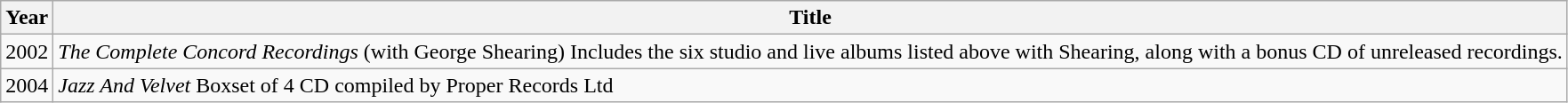<table class="wikitable">
<tr>
<th rowspan="1">Year</th>
<th rowspan="1">Title</th>
</tr>
<tr>
<td rowspan="1">2002</td>
<td><em>The Complete Concord Recordings</em> (with George Shearing) Includes the six studio and live albums listed above with Shearing, along with a bonus CD of unreleased recordings.</td>
</tr>
<tr>
<td>2004</td>
<td><em>Jazz And Velvet</em> Boxset of 4 CD compiled by Proper Records Ltd</td>
</tr>
</table>
